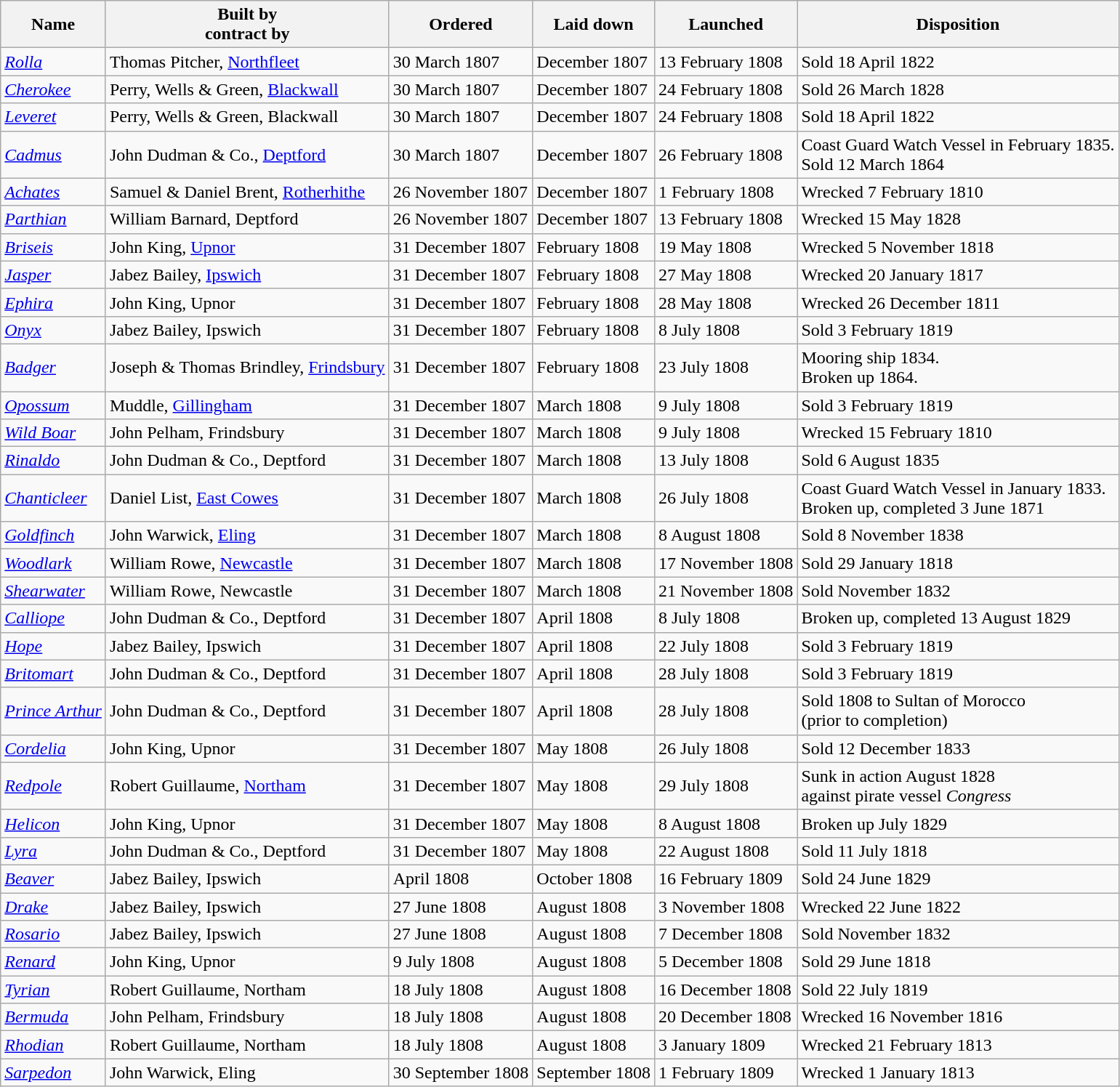<table class="sortable wikitable">
<tr>
<th>Name</th>
<th>Built by <br>contract by</th>
<th>Ordered</th>
<th>Laid down</th>
<th>Launched</th>
<th>Disposition</th>
</tr>
<tr>
<td><a href='#'><em>Rolla</em></a></td>
<td>Thomas Pitcher, <a href='#'>Northfleet</a></td>
<td>30 March 1807</td>
<td>December 1807</td>
<td>13 February 1808</td>
<td>Sold 18 April 1822</td>
</tr>
<tr>
<td><a href='#'><em>Cherokee</em></a></td>
<td>Perry, Wells & Green, <a href='#'>Blackwall</a></td>
<td>30 March 1807</td>
<td>December 1807</td>
<td>24 February 1808</td>
<td>Sold 26 March 1828</td>
</tr>
<tr>
<td><a href='#'><em>Leveret</em></a></td>
<td>Perry, Wells & Green, Blackwall</td>
<td>30 March 1807</td>
<td>December 1807</td>
<td>24 February 1808</td>
<td>Sold 18 April 1822</td>
</tr>
<tr>
<td><a href='#'><em>Cadmus</em></a></td>
<td>John Dudman & Co., <a href='#'>Deptford</a></td>
<td>30 March 1807</td>
<td>December 1807</td>
<td>26 February 1808</td>
<td>Coast Guard Watch Vessel in February 1835.<br>Sold 12 March 1864</td>
</tr>
<tr>
<td><a href='#'><em>Achates</em></a></td>
<td>Samuel & Daniel Brent, <a href='#'>Rotherhithe</a></td>
<td>26 November 1807</td>
<td>December 1807</td>
<td>1 February 1808</td>
<td>Wrecked 7 February 1810</td>
</tr>
<tr>
<td><a href='#'><em>Parthian</em></a></td>
<td>William Barnard, Deptford</td>
<td>26 November 1807</td>
<td>December 1807</td>
<td>13 February 1808</td>
<td>Wrecked 15 May 1828</td>
</tr>
<tr>
<td><a href='#'><em>Briseis</em></a></td>
<td>John King, <a href='#'>Upnor</a></td>
<td>31 December 1807</td>
<td>February 1808</td>
<td>19 May 1808</td>
<td>Wrecked 5 November 1818</td>
</tr>
<tr>
<td><a href='#'><em>Jasper</em></a></td>
<td>Jabez Bailey, <a href='#'>Ipswich</a></td>
<td>31 December 1807</td>
<td>February 1808</td>
<td>27 May 1808</td>
<td>Wrecked 20 January 1817</td>
</tr>
<tr>
<td><a href='#'><em>Ephira</em></a></td>
<td>John King, Upnor</td>
<td>31 December 1807</td>
<td>February 1808</td>
<td>28 May 1808</td>
<td>Wrecked 26 December 1811</td>
</tr>
<tr>
<td><a href='#'><em>Onyx</em></a></td>
<td>Jabez Bailey, Ipswich</td>
<td>31 December 1807</td>
<td>February 1808</td>
<td>8 July 1808</td>
<td>Sold 3 February 1819</td>
</tr>
<tr>
<td><a href='#'><em>Badger</em></a></td>
<td>Joseph & Thomas Brindley, <a href='#'>Frindsbury</a></td>
<td>31 December 1807</td>
<td>February 1808</td>
<td>23 July 1808</td>
<td>Mooring ship 1834.<br>Broken up 1864.</td>
</tr>
<tr>
<td><a href='#'><em>Opossum</em></a></td>
<td>Muddle, <a href='#'>Gillingham</a></td>
<td>31 December 1807</td>
<td>March 1808</td>
<td>9 July 1808</td>
<td>Sold 3 February 1819</td>
</tr>
<tr>
<td><a href='#'><em>Wild Boar</em></a></td>
<td>John Pelham, Frindsbury</td>
<td>31 December 1807</td>
<td>March 1808</td>
<td>9 July 1808</td>
<td>Wrecked 15 February 1810</td>
</tr>
<tr>
<td><a href='#'><em>Rinaldo</em></a></td>
<td>John Dudman & Co., Deptford</td>
<td>31 December 1807</td>
<td>March 1808</td>
<td>13 July 1808</td>
<td>Sold 6 August 1835</td>
</tr>
<tr>
<td><a href='#'><em>Chanticleer</em></a></td>
<td>Daniel List, <a href='#'>East Cowes</a></td>
<td>31 December 1807</td>
<td>March 1808</td>
<td>26 July 1808</td>
<td>Coast Guard Watch Vessel in January 1833.<br>Broken up, completed 3 June 1871</td>
</tr>
<tr>
<td><a href='#'><em>Goldfinch</em></a></td>
<td>John Warwick, <a href='#'>Eling</a></td>
<td>31 December 1807</td>
<td>March 1808</td>
<td>8 August 1808</td>
<td>Sold 8 November 1838</td>
</tr>
<tr>
<td><a href='#'><em>Woodlark</em></a></td>
<td>William Rowe, <a href='#'>Newcastle</a></td>
<td>31 December 1807</td>
<td>March 1808</td>
<td>17 November 1808</td>
<td>Sold 29 January 1818</td>
</tr>
<tr>
<td><a href='#'><em>Shearwater</em></a></td>
<td>William Rowe, Newcastle</td>
<td>31 December 1807</td>
<td>March 1808</td>
<td>21 November 1808</td>
<td>Sold November 1832</td>
</tr>
<tr>
<td><a href='#'><em>Calliope</em></a></td>
<td>John Dudman & Co., Deptford</td>
<td>31 December 1807</td>
<td>April 1808</td>
<td>8 July 1808</td>
<td>Broken up, completed 13 August 1829</td>
</tr>
<tr>
<td><a href='#'><em>Hope</em></a></td>
<td>Jabez Bailey, Ipswich</td>
<td>31 December 1807</td>
<td>April 1808</td>
<td>22 July 1808</td>
<td>Sold 3 February 1819</td>
</tr>
<tr>
<td><a href='#'><em>Britomart</em></a></td>
<td>John Dudman & Co., Deptford</td>
<td>31 December 1807</td>
<td>April 1808</td>
<td>28 July 1808</td>
<td>Sold 3 February 1819</td>
</tr>
<tr>
<td><a href='#'><em>Prince Arthur</em></a></td>
<td>John Dudman & Co., Deptford</td>
<td>31 December 1807</td>
<td>April 1808</td>
<td>28 July 1808</td>
<td>Sold 1808 to Sultan of Morocco<br>(prior to completion)</td>
</tr>
<tr>
<td><a href='#'><em>Cordelia</em></a></td>
<td>John King, Upnor</td>
<td>31 December 1807</td>
<td>May 1808</td>
<td>26 July 1808</td>
<td>Sold 12 December 1833</td>
</tr>
<tr>
<td><a href='#'><em>Redpole</em></a></td>
<td>Robert Guillaume, <a href='#'>Northam</a></td>
<td>31 December 1807</td>
<td>May 1808</td>
<td>29 July 1808</td>
<td>Sunk in action August 1828 <br> against pirate vessel <em>Congress</em></td>
</tr>
<tr>
<td><a href='#'><em>Helicon</em></a></td>
<td>John King, Upnor</td>
<td>31 December 1807</td>
<td>May 1808</td>
<td>8 August 1808</td>
<td>Broken up July 1829</td>
</tr>
<tr>
<td><a href='#'><em>Lyra</em></a></td>
<td>John Dudman & Co., Deptford</td>
<td>31 December 1807</td>
<td>May 1808</td>
<td>22 August 1808</td>
<td>Sold 11 July 1818</td>
</tr>
<tr>
<td><a href='#'><em>Beaver</em></a></td>
<td>Jabez Bailey, Ipswich</td>
<td>April 1808</td>
<td>October 1808</td>
<td>16 February 1809</td>
<td>Sold 24 June 1829</td>
</tr>
<tr>
<td><a href='#'><em>Drake</em></a></td>
<td>Jabez Bailey, Ipswich</td>
<td>27 June 1808</td>
<td>August 1808</td>
<td>3 November 1808</td>
<td>Wrecked 22 June 1822</td>
</tr>
<tr>
<td><a href='#'><em>Rosario</em></a></td>
<td>Jabez Bailey, Ipswich</td>
<td>27 June 1808</td>
<td>August 1808</td>
<td>7 December 1808</td>
<td>Sold November 1832</td>
</tr>
<tr>
<td><a href='#'><em>Renard</em></a></td>
<td>John King, Upnor</td>
<td>9 July 1808</td>
<td>August 1808</td>
<td>5 December 1808</td>
<td>Sold 29 June 1818</td>
</tr>
<tr>
<td><a href='#'><em>Tyrian</em></a></td>
<td>Robert Guillaume, Northam</td>
<td>18 July 1808</td>
<td>August 1808</td>
<td>16 December 1808</td>
<td>Sold 22 July 1819</td>
</tr>
<tr>
<td><a href='#'><em>Bermuda</em></a></td>
<td>John Pelham, Frindsbury</td>
<td>18 July 1808</td>
<td>August 1808</td>
<td>20 December 1808</td>
<td>Wrecked 16 November 1816</td>
</tr>
<tr>
<td><a href='#'><em>Rhodian</em></a></td>
<td>Robert Guillaume, Northam</td>
<td>18 July 1808</td>
<td>August 1808</td>
<td>3 January 1809</td>
<td>Wrecked 21 February 1813</td>
</tr>
<tr>
<td><a href='#'><em>Sarpedon</em></a></td>
<td>John Warwick, Eling</td>
<td>30 September 1808</td>
<td>September 1808</td>
<td>1 February 1809</td>
<td>Wrecked 1 January 1813</td>
</tr>
</table>
